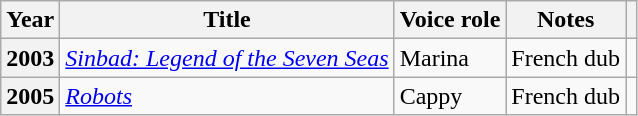<table class="wikitable plainrowheaders sortable">
<tr>
<th scope="col">Year</th>
<th scope="col">Title</th>
<th scope="col">Voice role</th>
<th scope="col" class="unsortable">Notes</th>
<th scope="col" class="unsortable"></th>
</tr>
<tr>
<th scope="row">2003</th>
<td><em><a href='#'>Sinbad: Legend of the Seven Seas</a></em></td>
<td>Marina</td>
<td>French dub</td>
<td style="text-align:center;"></td>
</tr>
<tr>
<th scope="row">2005</th>
<td><em><a href='#'>Robots</a></em></td>
<td>Cappy</td>
<td>French dub</td>
<td style="text-align:center;"></td>
</tr>
</table>
